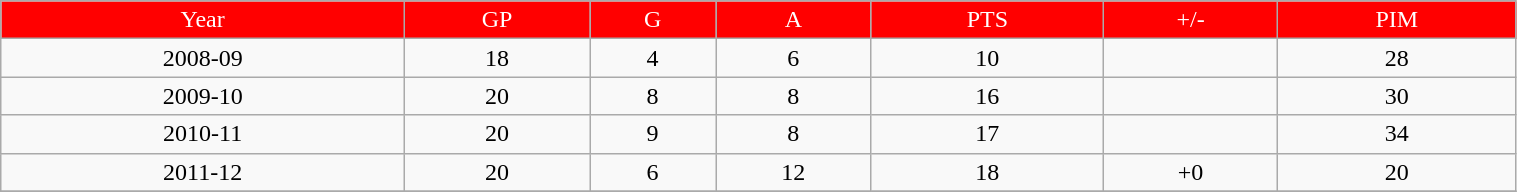<table class="wikitable" width="80%">
<tr align="center"  style="background:red;color:#FFFFFF;">
<td>Year</td>
<td>GP</td>
<td>G</td>
<td>A</td>
<td>PTS</td>
<td>+/-</td>
<td>PIM</td>
</tr>
<tr>
<td style="text-align: center;">2008-09</td>
<td style="text-align: center;">18</td>
<td style="text-align: center;">4</td>
<td style="text-align: center;">6</td>
<td style="text-align: center;">10</td>
<td style="text-align: center;"></td>
<td style="text-align: center;">28</td>
</tr>
<tr>
<td style="text-align: center;">2009-10</td>
<td style="text-align: center;">20</td>
<td style="text-align: center;">8</td>
<td style="text-align: center;">8</td>
<td style="text-align: center;">16</td>
<td style="text-align: center;"></td>
<td style="text-align: center;">30</td>
</tr>
<tr>
<td style="text-align: center;">2010-11</td>
<td style="text-align: center;">20</td>
<td style="text-align: center;">9</td>
<td style="text-align: center;">8</td>
<td style="text-align: center;">17</td>
<td style="text-align: center;"></td>
<td style="text-align: center;">34</td>
</tr>
<tr>
<td style="text-align: center;">2011-12</td>
<td style="text-align: center;">20</td>
<td style="text-align: center;">6</td>
<td style="text-align: center;">12</td>
<td style="text-align: center;">18</td>
<td style="text-align: center;">+0</td>
<td style="text-align: center;">20</td>
</tr>
<tr>
</tr>
</table>
